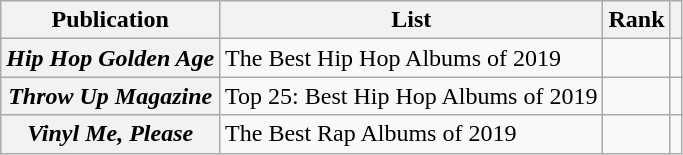<table class="wikitable sortable plainrowheaders" style="border:none; margin:0;" align="center">
<tr>
<th scope="col">Publication</th>
<th scope="col" class="unsortable">List</th>
<th scope="col" data-sort-type="number">Rank</th>
<th scope="col" class="unsortable"></th>
</tr>
<tr>
<th scope="row"><em>Hip Hop Golden Age</em></th>
<td>The Best Hip Hop Albums of 2019</td>
<td></td>
<td></td>
</tr>
<tr>
<th scope="row"><em>Throw Up Magazine</em></th>
<td>Top 25: Best Hip Hop Albums of 2019</td>
<td></td>
<td></td>
</tr>
<tr>
<th scope="row"><em>Vinyl Me, Please</em></th>
<td>The Best Rap Albums of 2019</td>
<td></td>
<td></td>
</tr>
</table>
